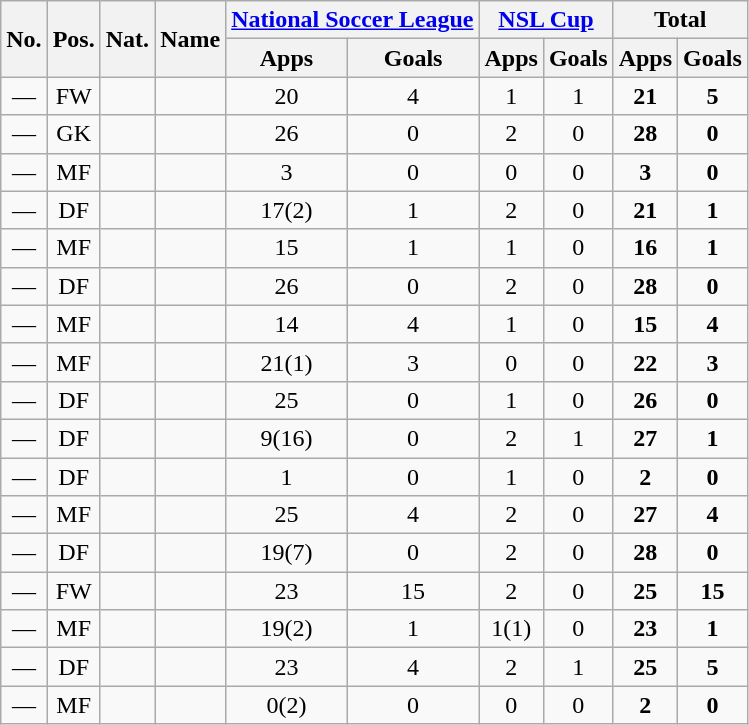<table class="wikitable sortable" style="text-align:center">
<tr>
<th rowspan="2">No.</th>
<th rowspan="2">Pos.</th>
<th rowspan="2">Nat.</th>
<th rowspan="2">Name</th>
<th colspan="2"><a href='#'>National Soccer League</a></th>
<th colspan="2"><a href='#'>NSL Cup</a></th>
<th colspan="2">Total</th>
</tr>
<tr>
<th>Apps</th>
<th>Goals</th>
<th>Apps</th>
<th>Goals</th>
<th>Apps</th>
<th>Goals</th>
</tr>
<tr>
<td>—</td>
<td>FW</td>
<td></td>
<td align=left></td>
<td>20</td>
<td>4</td>
<td>1</td>
<td>1</td>
<td><strong>21</strong></td>
<td><strong>5</strong></td>
</tr>
<tr>
<td>—</td>
<td>GK</td>
<td></td>
<td align=left></td>
<td>26</td>
<td>0</td>
<td>2</td>
<td>0</td>
<td><strong>28</strong></td>
<td><strong>0</strong></td>
</tr>
<tr>
<td>—</td>
<td>MF</td>
<td></td>
<td align=left></td>
<td>3</td>
<td>0</td>
<td>0</td>
<td>0</td>
<td><strong>3</strong></td>
<td><strong>0</strong></td>
</tr>
<tr>
<td>—</td>
<td>DF</td>
<td></td>
<td align=left></td>
<td>17(2)</td>
<td>1</td>
<td>2</td>
<td>0</td>
<td><strong>21</strong></td>
<td><strong>1</strong></td>
</tr>
<tr>
<td>—</td>
<td>MF</td>
<td></td>
<td align=left></td>
<td>15</td>
<td>1</td>
<td>1</td>
<td>0</td>
<td><strong>16</strong></td>
<td><strong>1</strong></td>
</tr>
<tr>
<td>—</td>
<td>DF</td>
<td></td>
<td align=left></td>
<td>26</td>
<td>0</td>
<td>2</td>
<td>0</td>
<td><strong>28</strong></td>
<td><strong>0</strong></td>
</tr>
<tr>
<td>—</td>
<td>MF</td>
<td></td>
<td align=left></td>
<td>14</td>
<td>4</td>
<td>1</td>
<td>0</td>
<td><strong>15</strong></td>
<td><strong>4</strong></td>
</tr>
<tr>
<td>—</td>
<td>MF</td>
<td></td>
<td align=left></td>
<td>21(1)</td>
<td>3</td>
<td>0</td>
<td>0</td>
<td><strong>22</strong></td>
<td><strong>3</strong></td>
</tr>
<tr>
<td>—</td>
<td>DF</td>
<td></td>
<td align=left></td>
<td>25</td>
<td>0</td>
<td>1</td>
<td>0</td>
<td><strong>26</strong></td>
<td><strong>0</strong></td>
</tr>
<tr>
<td>—</td>
<td>DF</td>
<td></td>
<td align=left></td>
<td>9(16)</td>
<td>0</td>
<td>2</td>
<td>1</td>
<td><strong>27</strong></td>
<td><strong>1</strong></td>
</tr>
<tr>
<td>—</td>
<td>DF</td>
<td></td>
<td align=left></td>
<td>1</td>
<td>0</td>
<td>1</td>
<td>0</td>
<td><strong>2</strong></td>
<td><strong>0</strong></td>
</tr>
<tr>
<td>—</td>
<td>MF</td>
<td></td>
<td align=left></td>
<td>25</td>
<td>4</td>
<td>2</td>
<td>0</td>
<td><strong>27</strong></td>
<td><strong>4</strong></td>
</tr>
<tr>
<td>—</td>
<td>DF</td>
<td></td>
<td align=left></td>
<td>19(7)</td>
<td>0</td>
<td>2</td>
<td>0</td>
<td><strong>28</strong></td>
<td><strong>0</strong></td>
</tr>
<tr>
<td>—</td>
<td>FW</td>
<td></td>
<td align=left></td>
<td>23</td>
<td>15</td>
<td>2</td>
<td>0</td>
<td><strong>25</strong></td>
<td><strong>15</strong></td>
</tr>
<tr>
<td>—</td>
<td>MF</td>
<td></td>
<td align=left></td>
<td>19(2)</td>
<td>1</td>
<td>1(1)</td>
<td>0</td>
<td><strong>23</strong></td>
<td><strong>1</strong></td>
</tr>
<tr>
<td>—</td>
<td>DF</td>
<td></td>
<td align=left></td>
<td>23</td>
<td>4</td>
<td>2</td>
<td>1</td>
<td><strong>25</strong></td>
<td><strong>5</strong></td>
</tr>
<tr>
<td>—</td>
<td>MF</td>
<td></td>
<td align=left></td>
<td>0(2)</td>
<td>0</td>
<td>0</td>
<td>0</td>
<td><strong>2</strong></td>
<td><strong>0</strong></td>
</tr>
</table>
